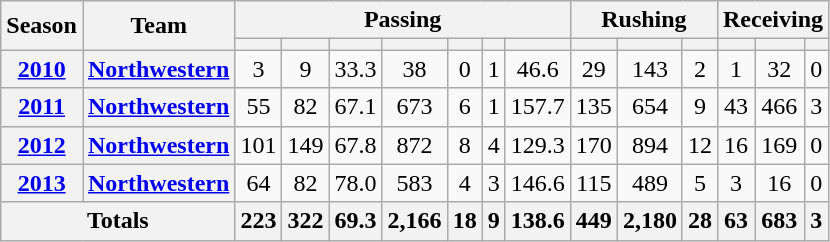<table class="wikitable" style="text-align:center;">
<tr>
<th rowspan="2">Season</th>
<th rowspan="2">Team</th>
<th colspan="7">Passing</th>
<th colspan="3">Rushing</th>
<th colspan="3">Receiving</th>
</tr>
<tr>
<th></th>
<th></th>
<th></th>
<th></th>
<th></th>
<th></th>
<th></th>
<th></th>
<th></th>
<th></th>
<th></th>
<th></th>
<th></th>
</tr>
<tr>
<th><a href='#'>2010</a></th>
<th><a href='#'>Northwestern</a></th>
<td>3</td>
<td>9</td>
<td>33.3</td>
<td>38</td>
<td>0</td>
<td>1</td>
<td>46.6</td>
<td>29</td>
<td>143</td>
<td>2</td>
<td>1</td>
<td>32</td>
<td>0</td>
</tr>
<tr>
<th><a href='#'>2011</a></th>
<th><a href='#'>Northwestern</a></th>
<td>55</td>
<td>82</td>
<td>67.1</td>
<td>673</td>
<td>6</td>
<td>1</td>
<td>157.7</td>
<td>135</td>
<td>654</td>
<td>9</td>
<td>43</td>
<td>466</td>
<td>3</td>
</tr>
<tr>
<th><a href='#'>2012</a></th>
<th><a href='#'>Northwestern</a></th>
<td>101</td>
<td>149</td>
<td>67.8</td>
<td>872</td>
<td>8</td>
<td>4</td>
<td>129.3</td>
<td>170</td>
<td>894</td>
<td>12</td>
<td>16</td>
<td>169</td>
<td>0</td>
</tr>
<tr>
<th><a href='#'>2013</a></th>
<th><a href='#'>Northwestern</a></th>
<td>64</td>
<td>82</td>
<td>78.0</td>
<td>583</td>
<td>4</td>
<td>3</td>
<td>146.6</td>
<td>115</td>
<td>489</td>
<td>5</td>
<td>3</td>
<td>16</td>
<td>0</td>
</tr>
<tr>
<th colspan="2">Totals</th>
<th>223</th>
<th>322</th>
<th>69.3</th>
<th>2,166</th>
<th>18</th>
<th>9</th>
<th>138.6</th>
<th>449</th>
<th>2,180</th>
<th>28</th>
<th>63</th>
<th>683</th>
<th>3</th>
</tr>
</table>
